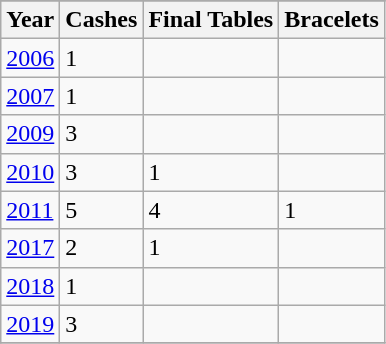<table class="wikitable">
<tr>
</tr>
<tr>
<th>Year</th>
<th>Cashes</th>
<th>Final Tables</th>
<th>Bracelets</th>
</tr>
<tr>
<td><a href='#'>2006</a></td>
<td>1</td>
<td></td>
<td></td>
</tr>
<tr>
<td><a href='#'>2007</a></td>
<td>1</td>
<td></td>
<td></td>
</tr>
<tr>
<td><a href='#'>2009</a></td>
<td>3</td>
<td></td>
<td></td>
</tr>
<tr>
<td><a href='#'>2010</a></td>
<td>3</td>
<td>1</td>
<td></td>
</tr>
<tr>
<td><a href='#'>2011</a></td>
<td>5</td>
<td>4</td>
<td>1</td>
</tr>
<tr>
<td><a href='#'>2017</a></td>
<td>2</td>
<td>1</td>
<td></td>
</tr>
<tr>
<td><a href='#'>2018</a></td>
<td>1</td>
<td></td>
<td></td>
</tr>
<tr>
<td><a href='#'>2019</a></td>
<td>3</td>
<td></td>
<td></td>
</tr>
<tr>
</tr>
</table>
